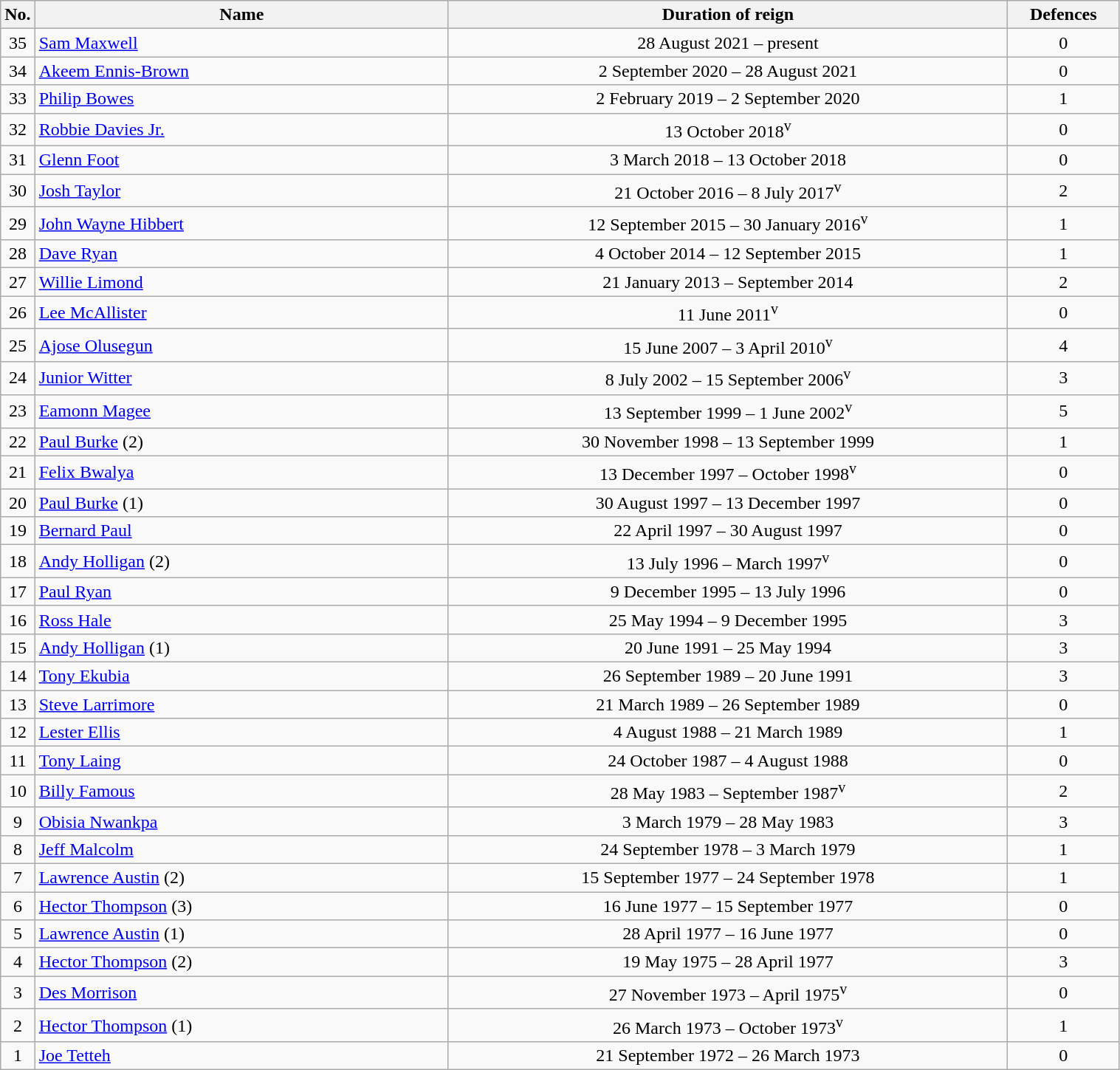<table class="wikitable" width=80%>
<tr>
<th width=3%>No.</th>
<th width=37%>Name </th>
<th width=50%>Duration of reign</th>
<th width=10%>Defences</th>
</tr>
<tr align=center>
<td>35</td>
<td align=left> <a href='#'>Sam Maxwell</a></td>
<td>28 August 2021 – present</td>
<td>0</td>
</tr>
<tr align=center>
<td>34</td>
<td align=left> <a href='#'>Akeem Ennis-Brown</a></td>
<td>2 September 2020 – 28 August 2021</td>
<td>0</td>
</tr>
<tr align=center>
<td>33</td>
<td align=left> <a href='#'>Philip Bowes</a></td>
<td>2 February 2019 – 2 September 2020</td>
<td>1</td>
</tr>
<tr align=center>
<td>32</td>
<td align=left> <a href='#'>Robbie Davies Jr.</a></td>
<td>13 October 2018<sup>v</sup></td>
<td>0</td>
</tr>
<tr align=center>
<td>31</td>
<td align=left> <a href='#'>Glenn Foot</a></td>
<td>3 March 2018 – 13 October 2018</td>
<td>0</td>
</tr>
<tr align=center>
<td>30</td>
<td align=left> <a href='#'>Josh Taylor</a></td>
<td>21 October 2016 – 8 July 2017<sup>v</sup></td>
<td>2</td>
</tr>
<tr align=center>
<td>29</td>
<td align=left> <a href='#'>John Wayne Hibbert</a></td>
<td>12 September 2015 – 30 January 2016<sup>v</sup></td>
<td>1</td>
</tr>
<tr align=center>
<td>28</td>
<td align=left> <a href='#'>Dave Ryan</a></td>
<td>4 October 2014 – 12 September 2015</td>
<td>1</td>
</tr>
<tr align=center>
<td>27</td>
<td align=left> <a href='#'>Willie Limond</a></td>
<td>21 January 2013 – September 2014</td>
<td>2</td>
</tr>
<tr align=center>
<td>26</td>
<td align=left> <a href='#'>Lee McAllister</a></td>
<td>11 June 2011<sup>v</sup></td>
<td>0</td>
</tr>
<tr align=center>
<td>25</td>
<td align=left> <a href='#'>Ajose Olusegun</a></td>
<td>15 June 2007 – 3 April 2010<sup>v</sup></td>
<td>4</td>
</tr>
<tr align=center>
<td>24</td>
<td align=left> <a href='#'>Junior Witter</a></td>
<td>8 July 2002 – 15 September 2006<sup>v</sup></td>
<td>3</td>
</tr>
<tr align=center>
<td>23</td>
<td align=left> <a href='#'>Eamonn Magee</a></td>
<td>13 September 1999 – 1 June 2002<sup>v</sup></td>
<td>5</td>
</tr>
<tr align=center>
<td>22</td>
<td align=left> <a href='#'>Paul Burke</a> (2)</td>
<td>30 November 1998 – 13 September 1999</td>
<td>1</td>
</tr>
<tr align=center>
<td>21</td>
<td align=left> <a href='#'>Felix Bwalya</a></td>
<td>13 December 1997 – October 1998<sup>v</sup></td>
<td>0</td>
</tr>
<tr align=center>
<td>20</td>
<td align=left> <a href='#'>Paul Burke</a> (1)</td>
<td>30 August 1997 – 13 December 1997</td>
<td>0</td>
</tr>
<tr align=center>
<td>19</td>
<td align=left> <a href='#'>Bernard Paul</a></td>
<td>22 April 1997 – 30 August 1997</td>
<td>0</td>
</tr>
<tr align=center>
<td>18</td>
<td align=left> <a href='#'>Andy Holligan</a> (2)</td>
<td>13 July 1996 – March 1997<sup>v</sup></td>
<td>0</td>
</tr>
<tr align=center>
<td>17</td>
<td align=left> <a href='#'>Paul Ryan</a></td>
<td>9 December 1995 – 13 July 1996</td>
<td>0</td>
</tr>
<tr align=center>
<td>16</td>
<td align=left> <a href='#'>Ross Hale</a></td>
<td>25 May 1994 – 9 December 1995</td>
<td>3</td>
</tr>
<tr align=center>
<td>15</td>
<td align=left> <a href='#'>Andy Holligan</a> (1)</td>
<td>20 June 1991 – 25 May 1994</td>
<td>3</td>
</tr>
<tr align=center>
<td>14</td>
<td align=left> <a href='#'>Tony Ekubia</a></td>
<td>26 September 1989 – 20 June 1991</td>
<td>3</td>
</tr>
<tr align=center>
<td>13</td>
<td align=left> <a href='#'>Steve Larrimore</a></td>
<td>21 March 1989 – 26 September 1989</td>
<td>0</td>
</tr>
<tr align=center>
<td>12</td>
<td align=left> <a href='#'>Lester Ellis</a></td>
<td>4 August 1988 – 21 March 1989</td>
<td>1</td>
</tr>
<tr align=center>
<td>11</td>
<td align=left> <a href='#'>Tony Laing</a></td>
<td>24 October 1987 – 4 August 1988</td>
<td>0</td>
</tr>
<tr align=center>
<td>10</td>
<td align=left> <a href='#'>Billy Famous</a></td>
<td>28 May 1983 – September 1987<sup>v</sup></td>
<td>2</td>
</tr>
<tr align=center>
<td>9</td>
<td align=left> <a href='#'>Obisia Nwankpa</a></td>
<td>3 March 1979 – 28 May 1983</td>
<td>3</td>
</tr>
<tr align=center>
<td>8</td>
<td align=left> <a href='#'>Jeff Malcolm</a></td>
<td>24 September 1978 – 3 March 1979</td>
<td>1</td>
</tr>
<tr align=center>
<td>7</td>
<td align=left> <a href='#'>Lawrence Austin</a> (2)</td>
<td>15 September 1977 – 24 September 1978</td>
<td>1</td>
</tr>
<tr align=center>
<td>6</td>
<td align=left> <a href='#'>Hector Thompson</a> (3)</td>
<td>16 June 1977 – 15 September 1977</td>
<td>0</td>
</tr>
<tr align=center>
<td>5</td>
<td align=left> <a href='#'>Lawrence Austin</a> (1)</td>
<td>28 April 1977 – 16 June 1977</td>
<td>0</td>
</tr>
<tr align=center>
<td>4</td>
<td align=left> <a href='#'>Hector Thompson</a> (2)</td>
<td>19 May 1975 – 28 April 1977</td>
<td>3</td>
</tr>
<tr align=center>
<td>3</td>
<td align=left> <a href='#'>Des Morrison</a></td>
<td>27 November 1973 – April 1975<sup>v</sup></td>
<td>0</td>
</tr>
<tr align=center>
<td>2</td>
<td align=left> <a href='#'>Hector Thompson</a> (1)</td>
<td>26 March 1973 – October 1973<sup>v</sup></td>
<td>1</td>
</tr>
<tr align=center>
<td>1</td>
<td align=left> <a href='#'>Joe Tetteh</a></td>
<td>21 September 1972 – 26 March 1973</td>
<td>0</td>
</tr>
</table>
